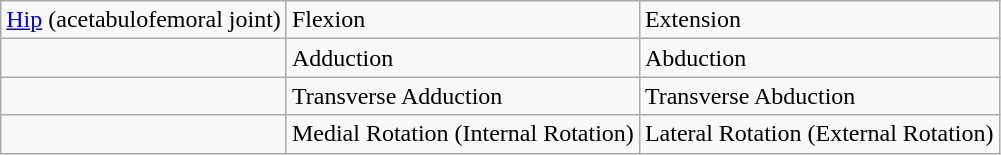<table class="wikitable">
<tr>
<td><a href='#'>Hip</a> (acetabulofemoral joint)</td>
<td>Flexion</td>
<td>Extension</td>
</tr>
<tr>
<td></td>
<td>Adduction</td>
<td>Abduction</td>
</tr>
<tr>
<td></td>
<td>Transverse Adduction</td>
<td>Transverse Abduction</td>
</tr>
<tr>
<td></td>
<td>Medial Rotation (Internal Rotation)</td>
<td>Lateral Rotation (External Rotation)</td>
</tr>
</table>
